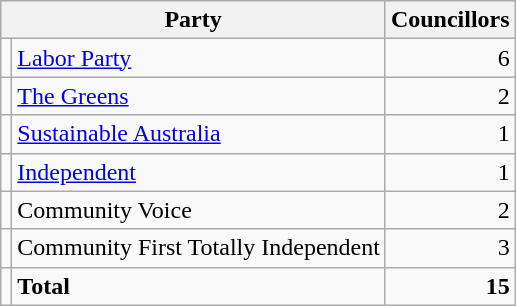<table class="wikitable">
<tr>
<th colspan="2">Party</th>
<th>Councillors</th>
</tr>
<tr>
<td></td>
<td><a href='#'>Labor Party</a></td>
<td align=right>6</td>
</tr>
<tr>
<td></td>
<td><a href='#'>The Greens</a></td>
<td align=right>2</td>
</tr>
<tr>
<td></td>
<td><a href='#'>Sustainable Australia</a></td>
<td align=right>1</td>
</tr>
<tr>
<td></td>
<td><a href='#'>Independent</a></td>
<td align=right>1</td>
</tr>
<tr>
<td></td>
<td>Community Voice</td>
<td align=right>2</td>
</tr>
<tr>
<td></td>
<td>Community First Totally Independent</td>
<td align=right>3</td>
</tr>
<tr>
<td></td>
<td><strong>Total</strong></td>
<td align=right><strong>15</strong></td>
</tr>
</table>
